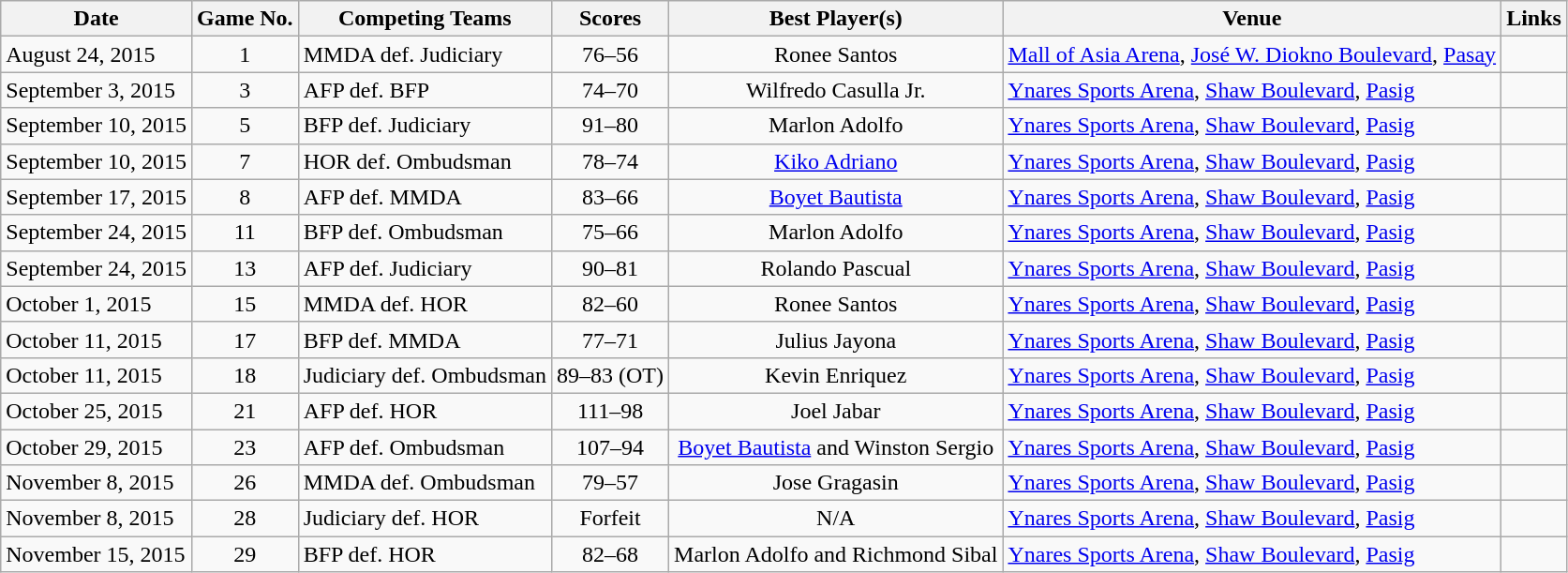<table class="wikitable sortable" border="1">
<tr>
<th>Date</th>
<th>Game No.</th>
<th>Competing Teams</th>
<th>Scores</th>
<th>Best Player(s)</th>
<th>Venue</th>
<th>Links</th>
</tr>
<tr>
<td>August 24, 2015</td>
<td style="text-align:center;">1</td>
<td>MMDA def. Judiciary</td>
<td style="text-align:center;">76–56</td>
<td style="text-align:center;">Ronee Santos</td>
<td><a href='#'>Mall of Asia Arena</a>, <a href='#'>José W. Diokno Boulevard</a>, <a href='#'>Pasay</a></td>
<td></td>
</tr>
<tr>
<td>September 3, 2015</td>
<td style="text-align:center;">3</td>
<td>AFP def. BFP</td>
<td style="text-align:center;">74–70</td>
<td style="text-align:center;">Wilfredo Casulla Jr.</td>
<td><a href='#'>Ynares Sports Arena</a>, <a href='#'>Shaw Boulevard</a>, <a href='#'>Pasig</a></td>
<td></td>
</tr>
<tr>
<td>September 10, 2015</td>
<td style="text-align:center;">5</td>
<td>BFP def. Judiciary</td>
<td style="text-align:center;">91–80</td>
<td style="text-align:center;">Marlon Adolfo</td>
<td><a href='#'>Ynares Sports Arena</a>, <a href='#'>Shaw Boulevard</a>, <a href='#'>Pasig</a></td>
<td></td>
</tr>
<tr>
<td>September 10, 2015</td>
<td style="text-align:center;">7</td>
<td>HOR def. Ombudsman</td>
<td style="text-align:center;">78–74</td>
<td style="text-align:center;"><a href='#'>Kiko Adriano</a></td>
<td><a href='#'>Ynares Sports Arena</a>, <a href='#'>Shaw Boulevard</a>, <a href='#'>Pasig</a></td>
<td></td>
</tr>
<tr>
<td>September 17, 2015</td>
<td style="text-align:center;">8</td>
<td>AFP def. MMDA</td>
<td style="text-align:center;">83–66</td>
<td style="text-align:center;"><a href='#'>Boyet Bautista</a></td>
<td><a href='#'>Ynares Sports Arena</a>, <a href='#'>Shaw Boulevard</a>, <a href='#'>Pasig</a></td>
<td></td>
</tr>
<tr>
<td>September 24, 2015</td>
<td style="text-align:center;">11</td>
<td>BFP def. Ombudsman</td>
<td style="text-align:center;">75–66</td>
<td style="text-align:center;">Marlon Adolfo</td>
<td><a href='#'>Ynares Sports Arena</a>, <a href='#'>Shaw Boulevard</a>, <a href='#'>Pasig</a></td>
<td></td>
</tr>
<tr>
<td>September 24, 2015</td>
<td style="text-align:center;">13</td>
<td>AFP def. Judiciary</td>
<td style="text-align:center;">90–81</td>
<td style="text-align:center;">Rolando Pascual</td>
<td><a href='#'>Ynares Sports Arena</a>, <a href='#'>Shaw Boulevard</a>, <a href='#'>Pasig</a></td>
<td></td>
</tr>
<tr>
<td>October 1, 2015</td>
<td style="text-align:center;">15</td>
<td>MMDA def. HOR</td>
<td style="text-align:center;">82–60</td>
<td style="text-align:center;">Ronee Santos</td>
<td><a href='#'>Ynares Sports Arena</a>, <a href='#'>Shaw Boulevard</a>, <a href='#'>Pasig</a></td>
<td></td>
</tr>
<tr>
<td>October 11, 2015</td>
<td style="text-align:center;">17</td>
<td>BFP def. MMDA</td>
<td style="text-align:center;">77–71</td>
<td style="text-align:center;">Julius Jayona</td>
<td><a href='#'>Ynares Sports Arena</a>, <a href='#'>Shaw Boulevard</a>, <a href='#'>Pasig</a></td>
<td></td>
</tr>
<tr>
<td>October 11, 2015</td>
<td style="text-align:center;">18</td>
<td>Judiciary def. Ombudsman</td>
<td style="text-align:center;">89–83 (OT)</td>
<td style="text-align:center;">Kevin Enriquez</td>
<td><a href='#'>Ynares Sports Arena</a>, <a href='#'>Shaw Boulevard</a>, <a href='#'>Pasig</a></td>
<td></td>
</tr>
<tr>
<td>October 25, 2015</td>
<td style="text-align:center;">21</td>
<td>AFP def. HOR</td>
<td style="text-align:center;">111–98</td>
<td style="text-align:center;">Joel Jabar</td>
<td><a href='#'>Ynares Sports Arena</a>, <a href='#'>Shaw Boulevard</a>, <a href='#'>Pasig</a></td>
<td></td>
</tr>
<tr>
<td>October 29, 2015</td>
<td style="text-align:center;">23</td>
<td>AFP def. Ombudsman</td>
<td style="text-align:center;">107–94</td>
<td style="text-align:center;"><a href='#'>Boyet Bautista</a> and Winston Sergio</td>
<td><a href='#'>Ynares Sports Arena</a>, <a href='#'>Shaw Boulevard</a>, <a href='#'>Pasig</a></td>
<td></td>
</tr>
<tr>
<td>November 8, 2015</td>
<td style="text-align:center;">26</td>
<td>MMDA def. Ombudsman</td>
<td style="text-align:center;">79–57</td>
<td style="text-align:center;">Jose Gragasin</td>
<td><a href='#'>Ynares Sports Arena</a>, <a href='#'>Shaw Boulevard</a>, <a href='#'>Pasig</a></td>
<td></td>
</tr>
<tr>
<td>November 8, 2015</td>
<td style="text-align:center;">28</td>
<td>Judiciary def. HOR</td>
<td style="text-align:center;">Forfeit</td>
<td style="text-align:center;">N/A</td>
<td><a href='#'>Ynares Sports Arena</a>, <a href='#'>Shaw Boulevard</a>, <a href='#'>Pasig</a></td>
<td></td>
</tr>
<tr>
<td>November 15, 2015</td>
<td style="text-align:center;">29</td>
<td>BFP def. HOR</td>
<td style="text-align:center;">82–68</td>
<td style="text-align:center;">Marlon Adolfo and Richmond Sibal</td>
<td><a href='#'>Ynares Sports Arena</a>, <a href='#'>Shaw Boulevard</a>, <a href='#'>Pasig</a></td>
<td></td>
</tr>
</table>
